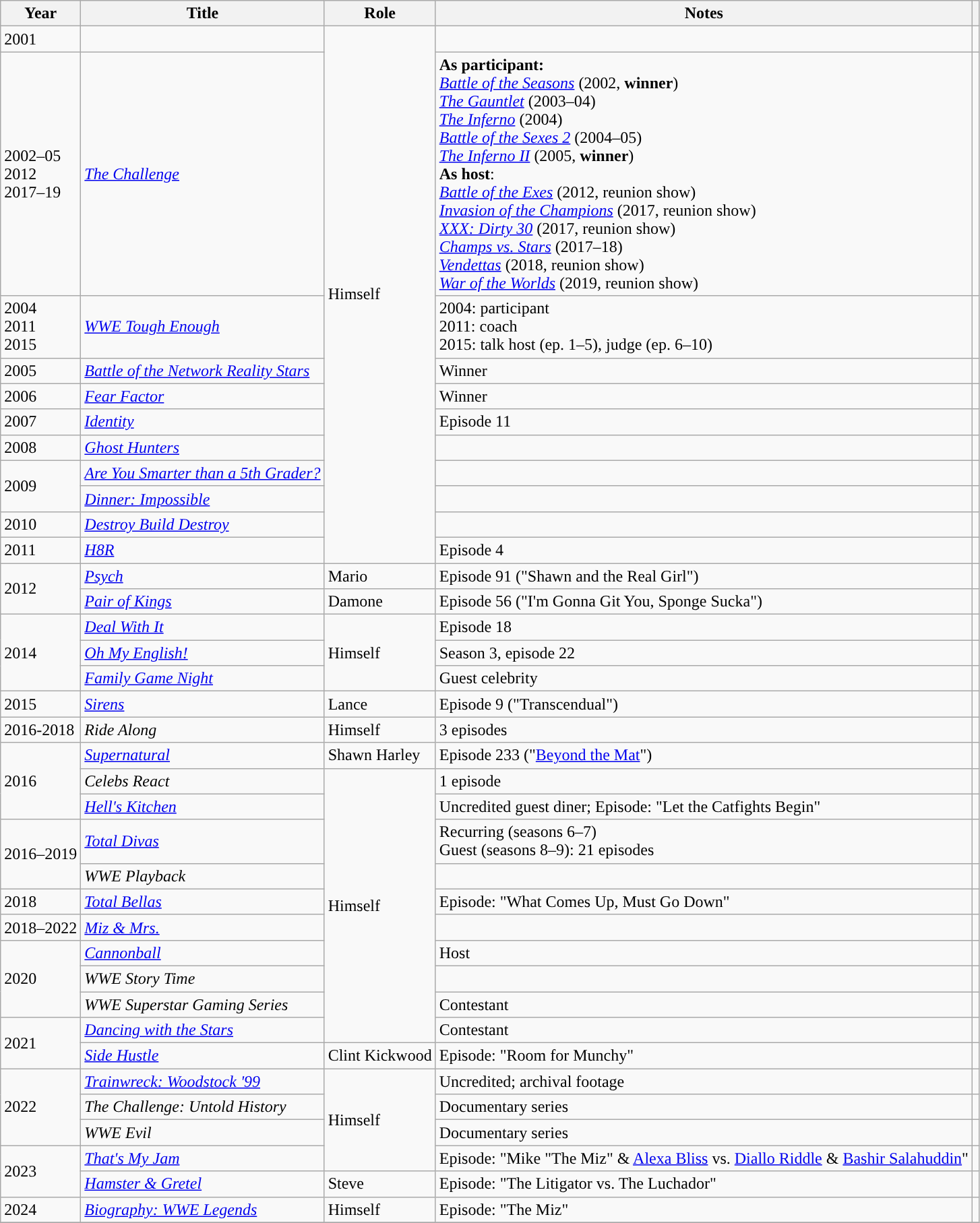<table class="wikitable sortable plainrowheaders">
<tr>
<th scope="col">Year</th>
<th scope="col">Title</th>
<th scope="col">Role</th>
<th scope="col" class="unsortable">Notes</th>
<th scope="col" class="unsortable"></th>
</tr>
<tr>
<td>2001</td>
<td><em></em></td>
<td rowspan="11">Himself</td>
<td></td>
<td></td>
</tr>
<tr>
<td>2002–05<br>2012<br>2017–19</td>
<td><em><a href='#'>The Challenge</a></em></td>
<td><strong>As participant:</strong><br><em><a href='#'>Battle of the Seasons</a></em> (2002, <strong>winner</strong>)<br><em><a href='#'>The Gauntlet</a></em> (2003–04)<br><em><a href='#'>The Inferno</a></em> (2004)<br><em><a href='#'>Battle of the Sexes 2</a></em> (2004–05)<br><em><a href='#'>The Inferno II</a></em> (2005, <strong>winner</strong>)<br><strong>As host</strong>:<br><em><a href='#'>Battle of the Exes</a></em> (2012, reunion show)<br><em><a href='#'>Invasion of the Champions</a></em> (2017, reunion show)<br><em><a href='#'>XXX: Dirty 30</a></em> (2017, reunion show)<br><em><a href='#'>Champs vs. Stars</a></em> (2017–18)<br><em><a href='#'>Vendettas</a></em> (2018, reunion show)<br><em><a href='#'>War of the Worlds</a></em> (2019, reunion show)</td>
<td></td>
</tr>
<tr>
<td>2004<br>2011<br>2015</td>
<td><em><a href='#'>WWE Tough Enough</a></em></td>
<td>2004: participant<br>2011: coach<br>2015: talk host (ep. 1–5), judge (ep. 6–10)</td>
<td></td>
</tr>
<tr>
<td>2005</td>
<td><em><a href='#'>Battle of the Network Reality Stars</a></em></td>
<td>Winner</td>
<td></td>
</tr>
<tr>
<td>2006</td>
<td><em><a href='#'>Fear Factor</a></em></td>
<td>Winner</td>
<td></td>
</tr>
<tr>
<td>2007</td>
<td><em><a href='#'>Identity</a></em></td>
<td>Episode 11</td>
<td></td>
</tr>
<tr>
<td>2008</td>
<td><em><a href='#'>Ghost Hunters</a></em></td>
<td></td>
<td></td>
</tr>
<tr>
<td rowspan="2">2009</td>
<td><em><a href='#'>Are You Smarter than a 5th Grader?</a></em></td>
<td></td>
<td></td>
</tr>
<tr>
<td><em><a href='#'>Dinner: Impossible</a></em></td>
<td></td>
<td></td>
</tr>
<tr>
<td>2010</td>
<td><em><a href='#'>Destroy Build Destroy</a></em></td>
<td></td>
<td></td>
</tr>
<tr>
<td>2011</td>
<td><em><a href='#'>H8R</a></em></td>
<td>Episode 4</td>
<td></td>
</tr>
<tr>
<td rowspan="2">2012</td>
<td><em><a href='#'>Psych</a></em></td>
<td>Mario</td>
<td>Episode 91 ("Shawn and the Real Girl")</td>
<td></td>
</tr>
<tr>
<td><em><a href='#'>Pair of Kings</a></em></td>
<td>Damone</td>
<td>Episode 56 ("I'm Gonna Git You, Sponge Sucka")</td>
<td></td>
</tr>
<tr>
<td rowspan="3">2014</td>
<td><em><a href='#'>Deal With It</a></em></td>
<td rowspan="3">Himself</td>
<td>Episode 18</td>
<td></td>
</tr>
<tr>
<td><em><a href='#'>Oh My English!</a></em></td>
<td>Season 3, episode 22</td>
<td></td>
</tr>
<tr>
<td><em><a href='#'>Family Game Night</a></em></td>
<td>Guest celebrity</td>
<td></td>
</tr>
<tr>
<td>2015</td>
<td><em><a href='#'>Sirens</a></em></td>
<td>Lance</td>
<td>Episode 9 ("Transcendual")</td>
<td></td>
</tr>
<tr>
<td>2016-2018</td>
<td><em>Ride Along</em></td>
<td>Himself</td>
<td>3 episodes</td>
</tr>
<tr>
<td rowspan="3">2016</td>
<td><em><a href='#'>Supernatural</a></em></td>
<td>Shawn Harley</td>
<td>Episode 233 ("<a href='#'>Beyond the Mat</a>")</td>
<td></td>
</tr>
<tr>
<td><em>Celebs React</em></td>
<td rowspan="10">Himself</td>
<td>1 episode</td>
<td></td>
</tr>
<tr>
<td><em><a href='#'>Hell's Kitchen</a></em></td>
<td>Uncredited guest diner; Episode: "Let the Catfights Begin"</td>
<td></td>
</tr>
<tr>
<td rowspan="2">2016–2019</td>
<td><em><a href='#'>Total Divas</a></em></td>
<td>Recurring (seasons 6–7)<br>Guest (seasons 8–9): 21 episodes</td>
<td></td>
</tr>
<tr>
<td><em>WWE Playback</em></td>
<td></td>
<td></td>
</tr>
<tr>
<td>2018</td>
<td><em><a href='#'>Total Bellas</a></em></td>
<td>Episode: "What Comes Up, Must Go Down"</td>
<td></td>
</tr>
<tr>
<td>2018–2022</td>
<td><em><a href='#'>Miz & Mrs.</a></em></td>
<td></td>
<td></td>
</tr>
<tr>
<td rowspan="3">2020</td>
<td><em><a href='#'>Cannonball</a></em></td>
<td>Host</td>
<td></td>
</tr>
<tr>
<td><em>WWE Story Time</em></td>
<td></td>
<td></td>
</tr>
<tr>
<td><em>WWE Superstar Gaming Series</em></td>
<td>Contestant</td>
<td></td>
</tr>
<tr>
<td rowspan="2">2021</td>
<td><em><a href='#'>Dancing with the Stars</a></em></td>
<td>Contestant</td>
<td></td>
</tr>
<tr>
<td><em><a href='#'>Side Hustle</a></em></td>
<td>Clint Kickwood</td>
<td>Episode: "Room for Munchy"</td>
<td></td>
</tr>
<tr>
<td rowspan="3">2022</td>
<td><em><a href='#'>Trainwreck: Woodstock '99</a></em></td>
<td rowspan="4">Himself</td>
<td>Uncredited; archival footage</td>
<td></td>
</tr>
<tr>
<td><em>The Challenge: Untold History</em></td>
<td>Documentary series</td>
<td></td>
</tr>
<tr>
<td><em>WWE Evil</em></td>
<td>Documentary series</td>
<td></td>
</tr>
<tr>
<td rowspan="2">2023</td>
<td><em><a href='#'>That's My Jam</a></em></td>
<td>Episode: "Mike "The Miz" & <a href='#'>Alexa Bliss</a> vs. <a href='#'>Diallo Riddle</a> & <a href='#'>Bashir Salahuddin</a>"</td>
<td></td>
</tr>
<tr>
<td><em><a href='#'>Hamster & Gretel</a></em></td>
<td>Steve</td>
<td>Episode: "The Litigator vs. The Luchador"</td>
<td></td>
</tr>
<tr>
<td rowspan="1">2024</td>
<td><em><a href='#'>Biography: WWE Legends</a></em></td>
<td>Himself</td>
<td>Episode: "The Miz"</td>
<td></td>
</tr>
<tr>
</tr>
</table>
